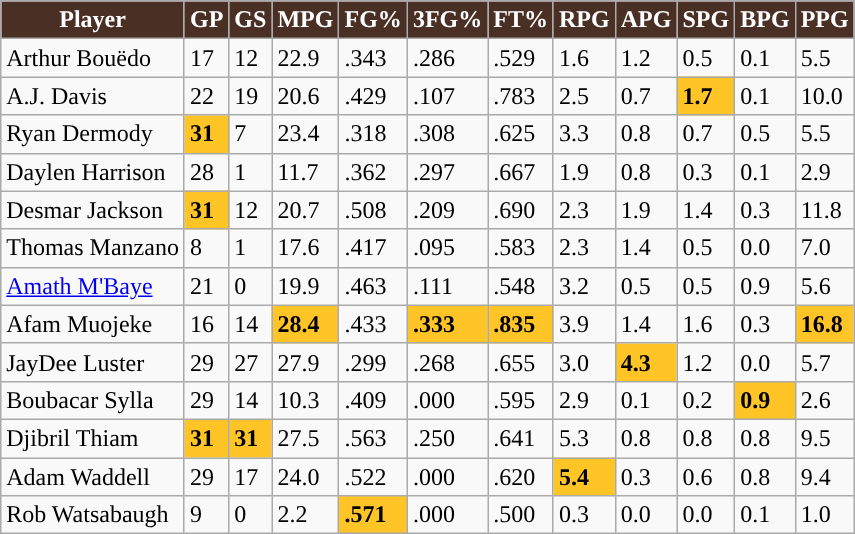<table class="wikitable sortable">
<tr>
<th style="background:#492f24; color:white">Player</th>
<th style="background:#492f24; color:white">GP</th>
<th style="background:#492f24; color:white">GS</th>
<th style="background:#492f24; color:white">MPG</th>
<th style="background:#492f24; color:white">FG%</th>
<th style="background:#492f24; color:white">3FG%</th>
<th style="background:#492f24; color:white">FT%</th>
<th style="background:#492f24; color:white;">RPG</th>
<th style="background:#492f24; color:white;">APG</th>
<th style="background:#492f24; color:white;">SPG</th>
<th style="background:#492f24; color:white;">BPG</th>
<th style="background:#492f24; color:white;">PPG</th>
</tr>
<tr>
<td>Arthur Bouëdo</td>
<td>17</td>
<td>12</td>
<td>22.9</td>
<td>.343</td>
<td>.286</td>
<td>.529</td>
<td>1.6</td>
<td>1.2</td>
<td>0.5</td>
<td>0.1</td>
<td>5.5</td>
</tr>
<tr>
<td>A.J. Davis</td>
<td>22</td>
<td>19</td>
<td>20.6</td>
<td>.429</td>
<td>.107</td>
<td>.783</td>
<td>2.5</td>
<td>0.7</td>
<td style="background:#ffc425;"><strong>1.7</strong></td>
<td>0.1</td>
<td>10.0</td>
</tr>
<tr>
<td>Ryan Dermody</td>
<td style="background:#ffc425;"><strong>31</strong></td>
<td>7</td>
<td>23.4</td>
<td>.318</td>
<td>.308</td>
<td>.625</td>
<td>3.3</td>
<td>0.8</td>
<td>0.7</td>
<td>0.5</td>
<td>5.5</td>
</tr>
<tr>
<td>Daylen Harrison</td>
<td>28</td>
<td>1</td>
<td>11.7</td>
<td>.362</td>
<td>.297</td>
<td>.667</td>
<td>1.9</td>
<td>0.8</td>
<td>0.3</td>
<td>0.1</td>
<td>2.9</td>
</tr>
<tr>
<td>Desmar Jackson</td>
<td style="background:#ffc425;"><strong>31</strong></td>
<td>12</td>
<td>20.7</td>
<td>.508</td>
<td>.209</td>
<td>.690</td>
<td>2.3</td>
<td>1.9</td>
<td>1.4</td>
<td>0.3</td>
<td>11.8</td>
</tr>
<tr>
<td>Thomas Manzano</td>
<td>8</td>
<td>1</td>
<td>17.6</td>
<td>.417</td>
<td>.095</td>
<td>.583</td>
<td>2.3</td>
<td>1.4</td>
<td>0.5</td>
<td>0.0</td>
<td>7.0</td>
</tr>
<tr>
<td><a href='#'>Amath M'Baye</a></td>
<td>21</td>
<td>0</td>
<td>19.9</td>
<td>.463</td>
<td>.111</td>
<td>.548</td>
<td>3.2</td>
<td>0.5</td>
<td>0.5</td>
<td>0.9</td>
<td>5.6</td>
</tr>
<tr>
<td>Afam Muojeke</td>
<td>16</td>
<td>14</td>
<td style="background:#ffc425;"><strong>28.4</strong></td>
<td>.433</td>
<td style="background:#ffc425;"><strong>.333</strong></td>
<td style="background:#ffc425;"><strong>.835</strong></td>
<td>3.9</td>
<td>1.4</td>
<td>1.6</td>
<td>0.3</td>
<td style="background:#ffc425;"><strong>16.8</strong></td>
</tr>
<tr>
<td>JayDee Luster</td>
<td>29</td>
<td>27</td>
<td>27.9</td>
<td>.299</td>
<td>.268</td>
<td>.655</td>
<td>3.0</td>
<td style="background:#ffc425;"><strong>4.3</strong></td>
<td>1.2</td>
<td>0.0</td>
<td>5.7</td>
</tr>
<tr>
<td>Boubacar Sylla</td>
<td>29</td>
<td>14</td>
<td>10.3</td>
<td>.409</td>
<td>.000</td>
<td>.595</td>
<td>2.9</td>
<td>0.1</td>
<td>0.2</td>
<td style="background:#ffc425;"><strong>0.9</strong></td>
<td>2.6</td>
</tr>
<tr>
<td>Djibril Thiam</td>
<td style="background:#ffc425;"><strong>31</strong></td>
<td style="background:#ffc425;"><strong>31</strong></td>
<td>27.5</td>
<td>.563</td>
<td>.250</td>
<td>.641</td>
<td>5.3</td>
<td>0.8</td>
<td>0.8</td>
<td>0.8</td>
<td>9.5</td>
</tr>
<tr>
<td>Adam Waddell</td>
<td>29</td>
<td>17</td>
<td>24.0</td>
<td>.522</td>
<td>.000</td>
<td>.620</td>
<td style="background:#ffc425;"><strong>5.4</strong></td>
<td>0.3</td>
<td>0.6</td>
<td>0.8</td>
<td>9.4</td>
</tr>
<tr>
<td>Rob Watsabaugh</td>
<td>9</td>
<td>0</td>
<td>2.2</td>
<td style="background:#ffc425;"><strong>.571</strong></td>
<td>.000</td>
<td>.500</td>
<td>0.3</td>
<td>0.0</td>
<td>0.0</td>
<td>0.1</td>
<td>1.0</td>
</tr>
</table>
